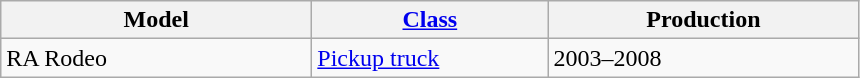<table class="wikitable">
<tr>
<th style="width:200px;">Model</th>
<th style="width:150px;"><a href='#'>Class</a></th>
<th style="width:200px;">Production</th>
</tr>
<tr>
<td valign="top">RA Rodeo</td>
<td valign="top"><a href='#'>Pickup truck</a></td>
<td valign="top">2003–2008</td>
</tr>
</table>
